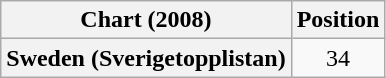<table class="wikitable plainrowheaders" style="text-align:center">
<tr>
<th scope="col">Chart (2008)</th>
<th scope="col">Position</th>
</tr>
<tr>
<th scope="row">Sweden (Sverigetopplistan)</th>
<td>34</td>
</tr>
</table>
